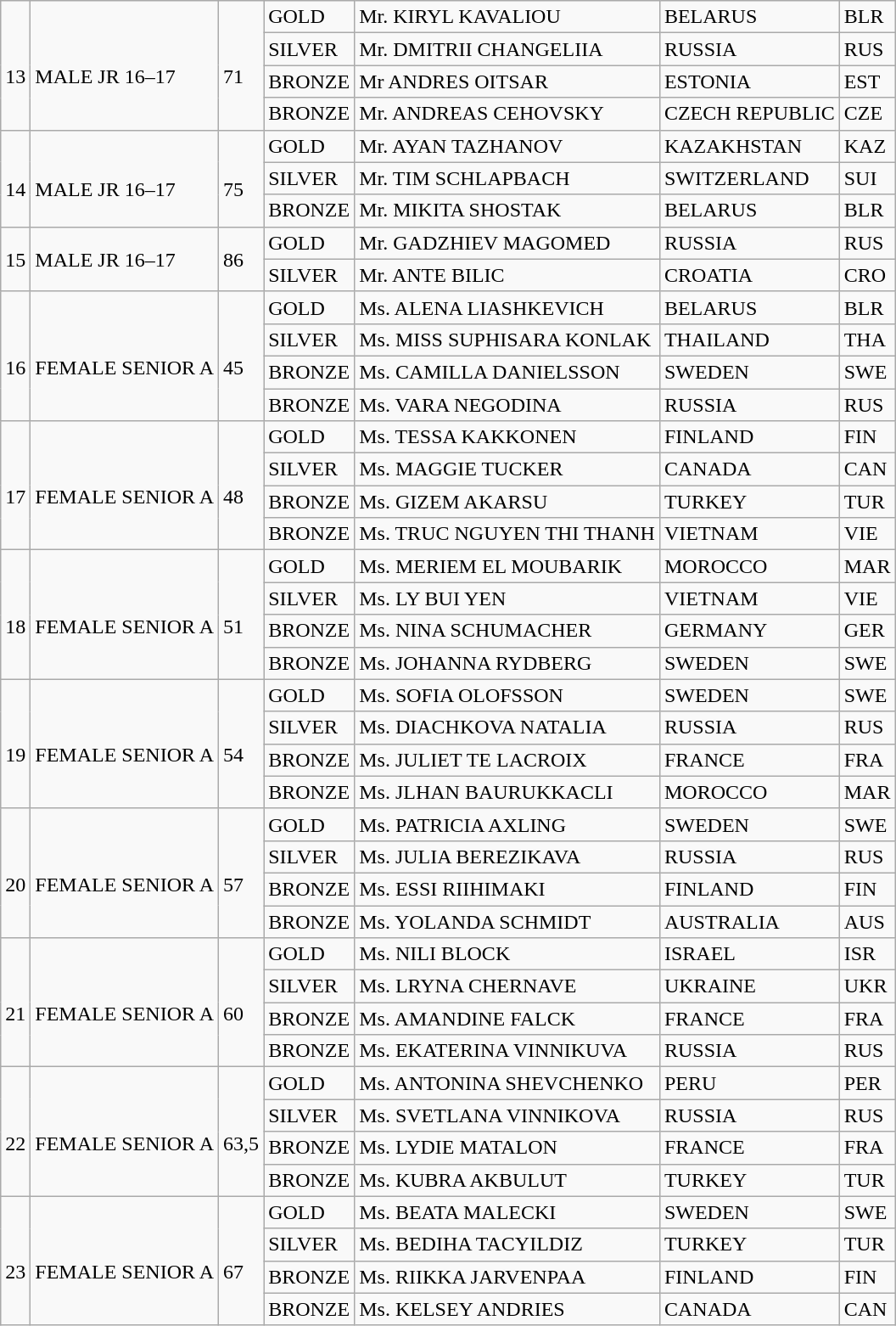<table class="wikitable">
<tr>
<td rowspan="4"><br>13</td>
<td rowspan="4"><br>MALE JR 16–17</td>
<td rowspan="4"><br>71</td>
<td>GOLD</td>
<td>Mr. KIRYL KAVALIOU</td>
<td>BELARUS</td>
<td>BLR</td>
</tr>
<tr>
<td>SILVER</td>
<td>Mr. DMITRII CHANGELIIA</td>
<td>RUSSIA</td>
<td>RUS</td>
</tr>
<tr>
<td>BRONZE</td>
<td>Mr ANDRES OITSAR</td>
<td>ESTONIA</td>
<td>EST</td>
</tr>
<tr>
<td>BRONZE</td>
<td>Mr. ANDREAS CEHOVSKY</td>
<td>CZECH REPUBLIC</td>
<td>CZE</td>
</tr>
<tr>
<td rowspan="3"><br>14</td>
<td rowspan="3"><br>MALE JR 16–17</td>
<td rowspan="3"><br>75</td>
<td>GOLD</td>
<td>Mr. AYAN TAZHANOV</td>
<td>KAZAKHSTAN</td>
<td>KAZ</td>
</tr>
<tr>
<td>SILVER</td>
<td>Mr. TIM SCHLAPBACH</td>
<td>SWITZERLAND</td>
<td>SUI</td>
</tr>
<tr>
<td>BRONZE</td>
<td>Mr. MIKITA SHOSTAK</td>
<td>BELARUS</td>
<td>BLR</td>
</tr>
<tr>
<td rowspan="2">15</td>
<td rowspan="2">MALE JR 16–17</td>
<td rowspan="2">86</td>
<td>GOLD</td>
<td>Mr. GADZHIEV MAGOMED</td>
<td>RUSSIA</td>
<td>RUS</td>
</tr>
<tr>
<td>SILVER</td>
<td>Mr. ANTE BILIC</td>
<td>CROATIA</td>
<td>CRO</td>
</tr>
<tr>
<td rowspan="4"><br>16</td>
<td rowspan="4"><br>FEMALE SENIOR A</td>
<td rowspan="4"><br>45</td>
<td>GOLD</td>
<td>Ms. ALENA LIASHKEVICH</td>
<td>BELARUS</td>
<td>BLR</td>
</tr>
<tr>
<td>SILVER</td>
<td>Ms. MISS SUPHISARA KONLAK</td>
<td>THAILAND</td>
<td>THA</td>
</tr>
<tr>
<td>BRONZE</td>
<td>Ms. CAMILLA DANIELSSON</td>
<td>SWEDEN</td>
<td>SWE</td>
</tr>
<tr>
<td>BRONZE</td>
<td>Ms. VARA NEGODINA</td>
<td>RUSSIA</td>
<td>RUS</td>
</tr>
<tr>
<td rowspan="4"><br>17</td>
<td rowspan="4"><br>FEMALE SENIOR A</td>
<td rowspan="4"><br>48</td>
<td>GOLD</td>
<td>Ms. TESSA KAKKONEN</td>
<td>FINLAND</td>
<td>FIN</td>
</tr>
<tr>
<td>SILVER</td>
<td>Ms. MAGGIE TUCKER</td>
<td>CANADA</td>
<td>CAN</td>
</tr>
<tr>
<td>BRONZE</td>
<td>Ms. GIZEM AKARSU</td>
<td>TURKEY</td>
<td>TUR</td>
</tr>
<tr>
<td>BRONZE</td>
<td>Ms. TRUC NGUYEN THI THANH</td>
<td>VIETNAM</td>
<td>VIE</td>
</tr>
<tr>
<td rowspan="4"><br>18</td>
<td rowspan="4"><br>FEMALE SENIOR A</td>
<td rowspan="4"><br>51</td>
<td>GOLD</td>
<td>Ms. MERIEM EL MOUBARIK</td>
<td>MOROCCO</td>
<td>MAR</td>
</tr>
<tr>
<td>SILVER</td>
<td>Ms. LY BUI YEN</td>
<td>VIETNAM</td>
<td>VIE</td>
</tr>
<tr>
<td>BRONZE</td>
<td>Ms. NINA SCHUMACHER</td>
<td>GERMANY</td>
<td>GER</td>
</tr>
<tr>
<td>BRONZE</td>
<td>Ms. JOHANNA RYDBERG</td>
<td>SWEDEN</td>
<td>SWE</td>
</tr>
<tr>
<td rowspan="4"><br>19</td>
<td rowspan="4"><br>FEMALE SENIOR A</td>
<td rowspan="4"><br>54</td>
<td>GOLD</td>
<td>Ms. SOFIA OLOFSSON</td>
<td>SWEDEN</td>
<td>SWE</td>
</tr>
<tr>
<td>SILVER</td>
<td>Ms. DIACHKOVA NATALIA</td>
<td>RUSSIA</td>
<td>RUS</td>
</tr>
<tr>
<td>BRONZE</td>
<td>Ms. JULIET TE LACROIX</td>
<td>FRANCE</td>
<td>FRA</td>
</tr>
<tr>
<td>BRONZE</td>
<td>Ms. JLHAN BAURUKKACLI</td>
<td>MOROCCO</td>
<td>MAR</td>
</tr>
<tr>
<td rowspan="4"><br>20</td>
<td rowspan="4"><br>FEMALE SENIOR A</td>
<td rowspan="4"><br>57</td>
<td>GOLD</td>
<td>Ms. PATRICIA AXLING</td>
<td>SWEDEN</td>
<td>SWE</td>
</tr>
<tr>
<td>SILVER</td>
<td>Ms. JULIA BEREZIKAVA</td>
<td>RUSSIA</td>
<td>RUS</td>
</tr>
<tr>
<td>BRONZE</td>
<td>Ms. ESSI RIIHIMAKI</td>
<td>FINLAND</td>
<td>FIN</td>
</tr>
<tr>
<td>BRONZE</td>
<td>Ms. YOLANDA SCHMIDT</td>
<td>AUSTRALIA</td>
<td>AUS</td>
</tr>
<tr>
<td rowspan="4"><br>21</td>
<td rowspan="4"><br>FEMALE SENIOR A</td>
<td rowspan="4"><br>60</td>
<td>GOLD</td>
<td>Ms. NILI BLOCK</td>
<td>ISRAEL</td>
<td>ISR</td>
</tr>
<tr>
<td>SILVER</td>
<td>Ms. LRYNA CHERNAVE</td>
<td>UKRAINE</td>
<td>UKR</td>
</tr>
<tr>
<td>BRONZE</td>
<td>Ms. AMANDINE FALCK</td>
<td>FRANCE</td>
<td>FRA</td>
</tr>
<tr>
<td>BRONZE</td>
<td>Ms. EKATERINA VINNIKUVA</td>
<td>RUSSIA</td>
<td>RUS</td>
</tr>
<tr>
<td rowspan="4"><br>22</td>
<td rowspan="4"><br>FEMALE SENIOR A</td>
<td rowspan="4"><br>63,5</td>
<td>GOLD</td>
<td>Ms. ANTONINA SHEVCHENKO</td>
<td>PERU</td>
<td>PER</td>
</tr>
<tr>
<td>SILVER</td>
<td>Ms. SVETLANA VINNIKOVA</td>
<td>RUSSIA</td>
<td>RUS</td>
</tr>
<tr>
<td>BRONZE</td>
<td>Ms. LYDIE MATALON</td>
<td>FRANCE</td>
<td>FRA</td>
</tr>
<tr>
<td>BRONZE</td>
<td>Ms. KUBRA AKBULUT</td>
<td>TURKEY</td>
<td>TUR</td>
</tr>
<tr>
<td rowspan="4"><br>23</td>
<td rowspan="4"><br>FEMALE SENIOR A</td>
<td rowspan="4"><br>67</td>
<td>GOLD</td>
<td>Ms. BEATA MALECKI</td>
<td>SWEDEN</td>
<td>SWE</td>
</tr>
<tr>
<td>SILVER</td>
<td>Ms. BEDIHA TACYILDIZ</td>
<td>TURKEY</td>
<td>TUR</td>
</tr>
<tr>
<td>BRONZE</td>
<td>Ms. RIIKKA JARVENPAA</td>
<td>FINLAND</td>
<td>FIN</td>
</tr>
<tr>
<td>BRONZE</td>
<td>Ms. KELSEY ANDRIES</td>
<td>CANADA</td>
<td>CAN</td>
</tr>
</table>
